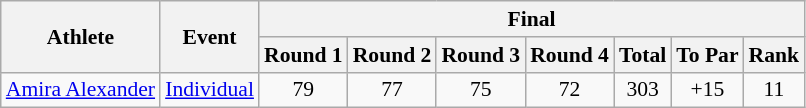<table class="wikitable" border="1" style="font-size:90%;text-align:center">
<tr>
<th rowspan=2>Athlete</th>
<th rowspan=2>Event</th>
<th colspan=7>Final</th>
</tr>
<tr>
<th>Round 1</th>
<th>Round 2</th>
<th>Round 3</th>
<th>Round 4</th>
<th>Total</th>
<th>To Par</th>
<th>Rank</th>
</tr>
<tr>
<td align=left><a href='#'>Amira Alexander</a></td>
<td align=left><a href='#'>Individual</a></td>
<td>79</td>
<td>77</td>
<td>75</td>
<td>72</td>
<td>303</td>
<td>+15</td>
<td>11</td>
</tr>
</table>
